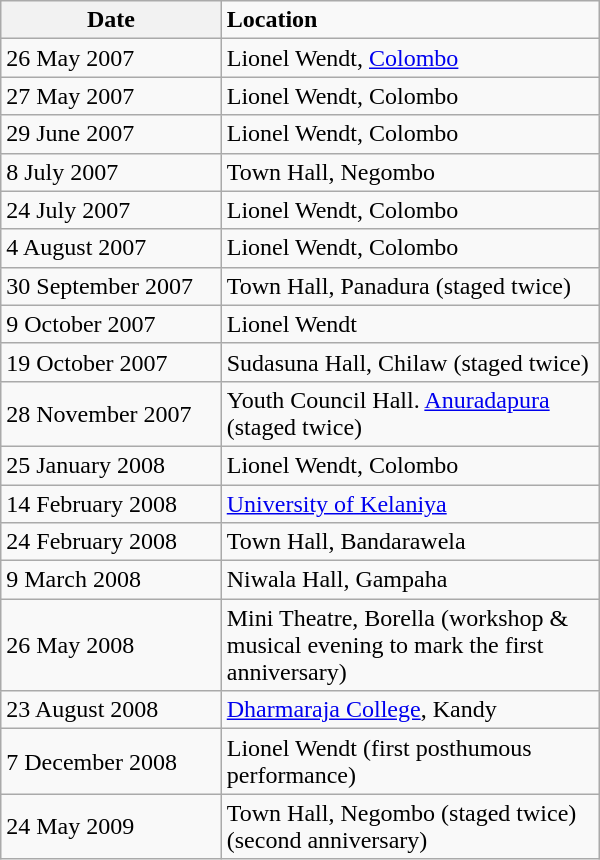<table class="wikitable sortable mw-collapsible mw-collapsed" border="1" width="400px">
<tr>
<th width="35%"><strong>Date</strong></th>
<td width="60%"><strong>Location</strong></td>
</tr>
<tr>
<td>26 May 2007</td>
<td>Lionel Wendt, <a href='#'>Colombo</a></td>
</tr>
<tr>
<td>27 May 2007</td>
<td>Lionel Wendt, Colombo</td>
</tr>
<tr>
<td>29 June 2007</td>
<td>Lionel Wendt, Colombo</td>
</tr>
<tr>
<td>8 July 2007</td>
<td>Town Hall, Negombo</td>
</tr>
<tr>
<td>24 July 2007</td>
<td>Lionel Wendt, Colombo</td>
</tr>
<tr>
<td>4 August 2007</td>
<td>Lionel Wendt, Colombo</td>
</tr>
<tr>
<td>30 September 2007</td>
<td>Town Hall, Panadura (staged twice)</td>
</tr>
<tr>
<td>9 October 2007</td>
<td>Lionel Wendt</td>
</tr>
<tr>
<td>19 October 2007</td>
<td>Sudasuna Hall, Chilaw (staged twice)</td>
</tr>
<tr>
<td>28 November 2007</td>
<td>Youth Council Hall. <a href='#'>Anuradapura</a> (staged twice)</td>
</tr>
<tr>
<td>25 January 2008</td>
<td>Lionel Wendt, Colombo</td>
</tr>
<tr>
<td>14 February 2008</td>
<td><a href='#'>University of Kelaniya</a></td>
</tr>
<tr>
<td>24 February 2008</td>
<td>Town Hall, Bandarawela</td>
</tr>
<tr>
<td>9 March 2008</td>
<td>Niwala Hall, Gampaha</td>
</tr>
<tr>
<td>26 May 2008</td>
<td>Mini Theatre, Borella (workshop & musical evening to mark the first anniversary)</td>
</tr>
<tr>
<td>23 August 2008</td>
<td><a href='#'>Dharmaraja College</a>, Kandy</td>
</tr>
<tr>
<td>7 December 2008</td>
<td>Lionel Wendt (first posthumous performance)</td>
</tr>
<tr>
<td>24 May 2009</td>
<td>Town Hall, Negombo (staged twice)(second anniversary)</td>
</tr>
</table>
